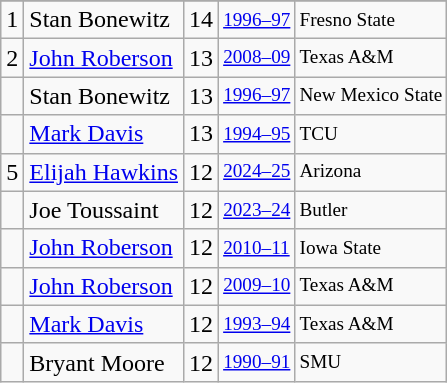<table class="wikitable">
<tr>
</tr>
<tr>
<td>1</td>
<td>Stan Bonewitz</td>
<td>14</td>
<td style="font-size:80%;"><a href='#'>1996–97</a></td>
<td style="font-size:80%;">Fresno State</td>
</tr>
<tr>
<td>2</td>
<td><a href='#'>John Roberson</a></td>
<td>13</td>
<td style="font-size:80%;"><a href='#'>2008–09</a></td>
<td style="font-size:80%;">Texas A&M</td>
</tr>
<tr>
<td></td>
<td>Stan Bonewitz</td>
<td>13</td>
<td style="font-size:80%;"><a href='#'>1996–97</a></td>
<td style="font-size:80%;">New Mexico State</td>
</tr>
<tr>
<td></td>
<td><a href='#'>Mark Davis</a></td>
<td>13</td>
<td style="font-size:80%;"><a href='#'>1994–95</a></td>
<td style="font-size:80%;">TCU</td>
</tr>
<tr>
<td>5</td>
<td><a href='#'>Elijah Hawkins</a></td>
<td>12</td>
<td style="font-size:80%;"><a href='#'>2024–25</a></td>
<td style="font-size:80%;">Arizona</td>
</tr>
<tr>
<td></td>
<td>Joe Toussaint</td>
<td>12</td>
<td style="font-size:80%;"><a href='#'>2023–24</a></td>
<td style="font-size:80%;">Butler</td>
</tr>
<tr>
<td></td>
<td><a href='#'>John Roberson</a></td>
<td>12</td>
<td style="font-size:80%;"><a href='#'>2010–11</a></td>
<td style="font-size:80%;">Iowa State</td>
</tr>
<tr>
<td></td>
<td><a href='#'>John Roberson</a></td>
<td>12</td>
<td style="font-size:80%;"><a href='#'>2009–10</a></td>
<td style="font-size:80%;">Texas A&M</td>
</tr>
<tr>
<td></td>
<td><a href='#'>Mark Davis</a></td>
<td>12</td>
<td style="font-size:80%;"><a href='#'>1993–94</a></td>
<td style="font-size:80%;">Texas A&M</td>
</tr>
<tr>
<td></td>
<td>Bryant Moore</td>
<td>12</td>
<td style="font-size:80%;"><a href='#'>1990–91</a></td>
<td style="font-size:80%;">SMU</td>
</tr>
</table>
